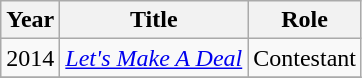<table class="wikitable">
<tr>
<th>Year</th>
<th>Title</th>
<th>Role</th>
</tr>
<tr>
<td>2014</td>
<td><em><a href='#'>Let's Make A Deal</a></em></td>
<td>Contestant</td>
</tr>
<tr>
</tr>
</table>
